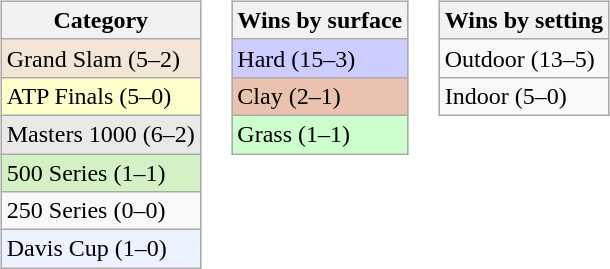<table>
<tr>
<td valign=top><br><table class=wikitable>
<tr>
<th>Category</th>
</tr>
<tr style="background:#f3e6d7;">
<td>Grand Slam (5–2)</td>
</tr>
<tr style="background:#ffc;">
<td>ATP Finals (5–0)</td>
</tr>
<tr style="background:#e9e9e9;">
<td>Masters 1000 (6–2)</td>
</tr>
<tr style="background:#d4f1c5;">
<td>500 Series (1–1)</td>
</tr>
<tr>
<td>250 Series (0–0)</td>
</tr>
<tr style="background:#ecf2ff;">
<td>Davis Cup (1–0)</td>
</tr>
</table>
</td>
<td valign=top><br><table class=wikitable>
<tr>
<th>Wins by surface</th>
</tr>
<tr style="background:#ccf;">
<td>Hard (15–3)</td>
</tr>
<tr style="background:#ebc2af;">
<td>Clay (2–1)</td>
</tr>
<tr style="background:#cfc;">
<td>Grass (1–1)</td>
</tr>
</table>
</td>
<td valign=top><br><table class=wikitable>
<tr>
<th>Wins by setting</th>
</tr>
<tr>
<td>Outdoor (13–5)</td>
</tr>
<tr>
<td>Indoor (5–0)</td>
</tr>
</table>
</td>
</tr>
</table>
